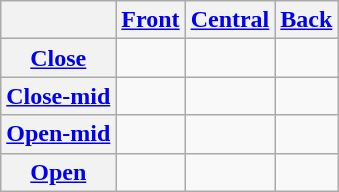<table class=wikitable style=text-align:center>
<tr>
<th></th>
<th><a href='#'>Front</a></th>
<th><a href='#'>Central</a></th>
<th><a href='#'>Back</a></th>
</tr>
<tr>
<th><a href='#'>Close</a></th>
<td></td>
<td></td>
<td></td>
</tr>
<tr>
<th><a href='#'>Close-mid</a></th>
<td></td>
<td></td>
<td></td>
</tr>
<tr>
<th><a href='#'>Open-mid</a></th>
<td></td>
<td></td>
<td></td>
</tr>
<tr>
<th><a href='#'>Open</a></th>
<td></td>
<td></td>
<td></td>
</tr>
</table>
